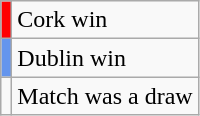<table class="wikitable">
<tr>
<td style="background-color:red"></td>
<td>Cork win</td>
</tr>
<tr>
<td style="background-color:#6495ED"></td>
<td>Dublin win</td>
</tr>
<tr>
<td></td>
<td>Match was a draw</td>
</tr>
</table>
